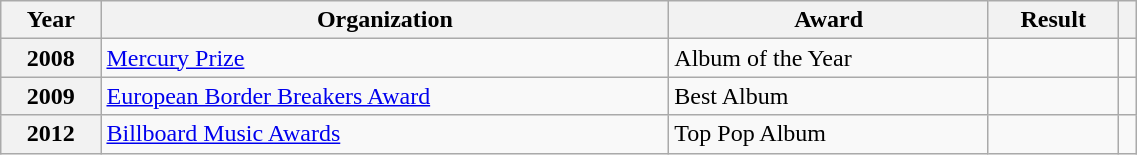<table class="wikitable sortable plainrowheaders" style="width: 60%;">
<tr>
<th scope="col">Year</th>
<th scope="col">Organization</th>
<th scope="col">Award</th>
<th scope="col">Result</th>
<th scope="col" class="unsortable"></th>
</tr>
<tr>
<th scope="row">2008</th>
<td><a href='#'>Mercury Prize</a></td>
<td>Album of the Year</td>
<td></td>
<td style="text-align:center;"></td>
</tr>
<tr>
<th scope="row">2009</th>
<td><a href='#'>European Border Breakers Award</a></td>
<td>Best Album</td>
<td></td>
<td style="text-align:center;"></td>
</tr>
<tr>
<th scope="row">2012</th>
<td><a href='#'>Billboard Music Awards</a></td>
<td>Top Pop Album</td>
<td></td>
<td style="text-align: center;"></td>
</tr>
</table>
